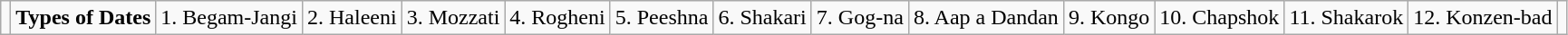<table class="wikitable">
<tr>
<td></td>
<td><strong>Types of Dates</strong></td>
<td>1. Begam-Jangi</td>
<td>2. Haleeni</td>
<td>3. Mozzati</td>
<td>4. Rogheni</td>
<td>5. Peeshna</td>
<td>6. Shakari</td>
<td>7. Gog-na</td>
<td>8. Aap a Dandan</td>
<td>9. Kongo</td>
<td>10.   Chapshok</td>
<td>11. Shakarok</td>
<td>12. Konzen-bad</td>
<td></td>
</tr>
</table>
